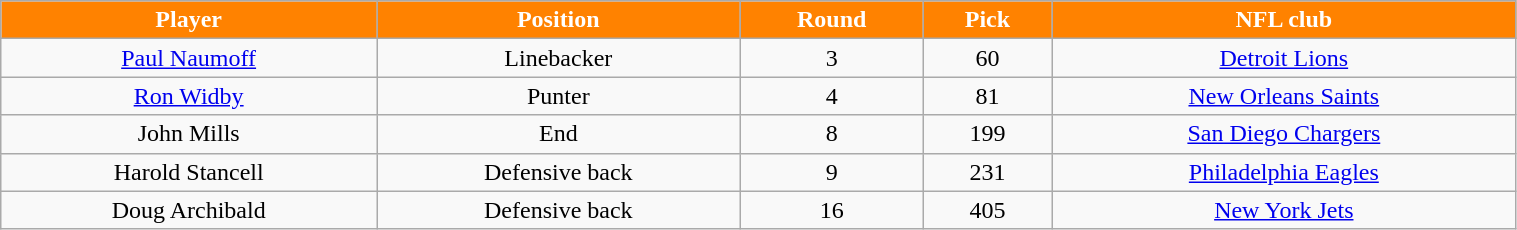<table class="wikitable" width="80%">
<tr align="center"  style="background:#FF8200;color:#FFFFFF;">
<td><strong>Player</strong></td>
<td><strong>Position</strong></td>
<td><strong>Round</strong></td>
<td><strong>Pick</strong></td>
<td><strong>NFL club</strong></td>
</tr>
<tr align="center" bgcolor="">
<td><a href='#'>Paul Naumoff</a></td>
<td>Linebacker</td>
<td>3</td>
<td>60</td>
<td><a href='#'>Detroit Lions</a></td>
</tr>
<tr align="center" bgcolor="">
<td><a href='#'>Ron Widby</a></td>
<td>Punter</td>
<td>4</td>
<td>81</td>
<td><a href='#'>New Orleans Saints</a></td>
</tr>
<tr align="center" bgcolor="">
<td>John Mills</td>
<td>End</td>
<td>8</td>
<td>199</td>
<td><a href='#'>San Diego Chargers</a></td>
</tr>
<tr align="center" bgcolor="">
<td>Harold Stancell</td>
<td>Defensive back</td>
<td>9</td>
<td>231</td>
<td><a href='#'>Philadelphia Eagles</a></td>
</tr>
<tr align="center" bgcolor="">
<td>Doug Archibald</td>
<td>Defensive back</td>
<td>16</td>
<td>405</td>
<td><a href='#'>New York Jets</a></td>
</tr>
</table>
